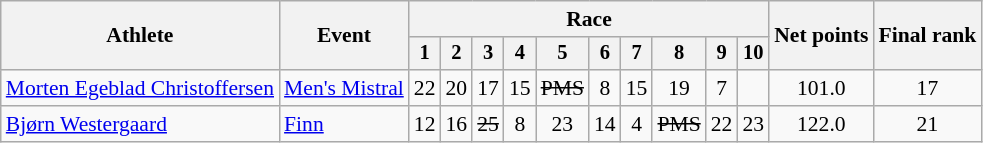<table class="wikitable" style="font-size:90%">
<tr>
<th rowspan="2">Athlete</th>
<th rowspan="2">Event</th>
<th colspan=10>Race</th>
<th rowspan=2>Net points</th>
<th rowspan=2>Final rank</th>
</tr>
<tr style="font-size:95%">
<th>1</th>
<th>2</th>
<th>3</th>
<th>4</th>
<th>5</th>
<th>6</th>
<th>7</th>
<th>8</th>
<th>9</th>
<th>10</th>
</tr>
<tr align=center>
<td align=left><a href='#'>Morten Egeblad Christoffersen</a></td>
<td align=left><a href='#'>Men's Mistral</a></td>
<td>22</td>
<td>20</td>
<td>17</td>
<td>15</td>
<td><s>PMS</s></td>
<td>8</td>
<td>15</td>
<td>19</td>
<td>7</td>
<td></td>
<td>101.0</td>
<td>17</td>
</tr>
<tr align=center>
<td align=left><a href='#'>Bjørn Westergaard</a></td>
<td align=left><a href='#'>Finn</a></td>
<td>12</td>
<td>16</td>
<td><s>25</s></td>
<td>8</td>
<td>23</td>
<td>14</td>
<td>4</td>
<td><s>PMS</s></td>
<td>22</td>
<td>23</td>
<td>122.0</td>
<td>21</td>
</tr>
</table>
